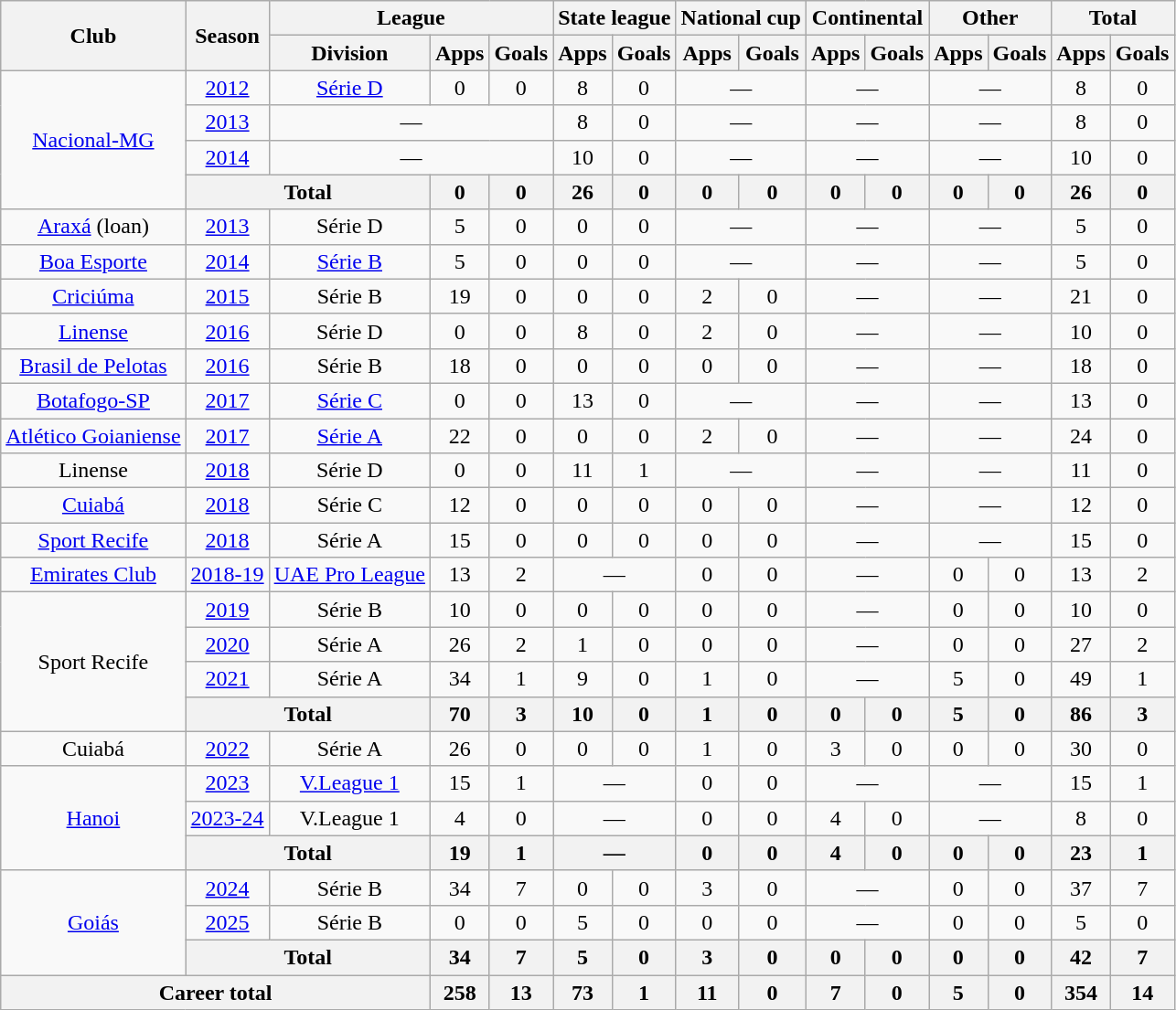<table class="wikitable" style="text-align:center">
<tr>
<th rowspan="2">Club</th>
<th rowspan="2">Season</th>
<th colspan="3">League</th>
<th colspan="2">State league</th>
<th colspan="2">National cup</th>
<th colspan="2">Continental</th>
<th colspan="2">Other</th>
<th colspan="2">Total</th>
</tr>
<tr>
<th>Division</th>
<th>Apps</th>
<th>Goals</th>
<th>Apps</th>
<th>Goals</th>
<th>Apps</th>
<th>Goals</th>
<th>Apps</th>
<th>Goals</th>
<th>Apps</th>
<th>Goals</th>
<th>Apps</th>
<th>Goals</th>
</tr>
<tr>
<td rowspan="4"><a href='#'>Nacional-MG</a></td>
<td><a href='#'>2012</a></td>
<td><a href='#'>Série D</a></td>
<td>0</td>
<td>0</td>
<td>8</td>
<td>0</td>
<td colspan="2">—</td>
<td colspan="2">—</td>
<td colspan="2">—</td>
<td>8</td>
<td>0</td>
</tr>
<tr>
<td><a href='#'>2013</a></td>
<td colspan="3">—</td>
<td>8</td>
<td>0</td>
<td colspan="2">—</td>
<td colspan="2">—</td>
<td colspan="2">—</td>
<td>8</td>
<td>0</td>
</tr>
<tr>
<td><a href='#'>2014</a></td>
<td colspan="3">—</td>
<td>10</td>
<td>0</td>
<td colspan="2">—</td>
<td colspan="2">—</td>
<td colspan="2">—</td>
<td>10</td>
<td>0</td>
</tr>
<tr>
<th colspan="2">Total</th>
<th>0</th>
<th>0</th>
<th>26</th>
<th>0</th>
<th>0</th>
<th>0</th>
<th>0</th>
<th>0</th>
<th>0</th>
<th>0</th>
<th>26</th>
<th>0</th>
</tr>
<tr>
<td><a href='#'>Araxá</a> (loan)</td>
<td><a href='#'>2013</a></td>
<td>Série D</td>
<td>5</td>
<td>0</td>
<td>0</td>
<td>0</td>
<td colspan="2">—</td>
<td colspan="2">—</td>
<td colspan="2">—</td>
<td>5</td>
<td>0</td>
</tr>
<tr>
<td><a href='#'>Boa Esporte</a></td>
<td><a href='#'>2014</a></td>
<td><a href='#'>Série B</a></td>
<td>5</td>
<td>0</td>
<td>0</td>
<td>0</td>
<td colspan="2">—</td>
<td colspan="2">—</td>
<td colspan="2">—</td>
<td>5</td>
<td>0</td>
</tr>
<tr>
<td><a href='#'>Criciúma</a></td>
<td><a href='#'>2015</a></td>
<td>Série B</td>
<td>19</td>
<td>0</td>
<td>0</td>
<td>0</td>
<td>2</td>
<td>0</td>
<td colspan="2">—</td>
<td colspan="2">—</td>
<td>21</td>
<td>0</td>
</tr>
<tr>
<td><a href='#'>Linense</a></td>
<td><a href='#'>2016</a></td>
<td>Série D</td>
<td>0</td>
<td>0</td>
<td>8</td>
<td>0</td>
<td>2</td>
<td>0</td>
<td colspan="2">—</td>
<td colspan="2">—</td>
<td>10</td>
<td>0</td>
</tr>
<tr>
<td><a href='#'>Brasil de Pelotas</a></td>
<td><a href='#'>2016</a></td>
<td>Série B</td>
<td>18</td>
<td>0</td>
<td>0</td>
<td>0</td>
<td>0</td>
<td>0</td>
<td colspan="2">—</td>
<td colspan="2">—</td>
<td>18</td>
<td>0</td>
</tr>
<tr>
<td><a href='#'>Botafogo-SP</a></td>
<td><a href='#'>2017</a></td>
<td><a href='#'>Série C</a></td>
<td>0</td>
<td>0</td>
<td>13</td>
<td>0</td>
<td colspan="2">—</td>
<td colspan="2">—</td>
<td colspan="2">—</td>
<td>13</td>
<td>0</td>
</tr>
<tr>
<td><a href='#'>Atlético Goianiense</a></td>
<td><a href='#'>2017</a></td>
<td><a href='#'>Série A</a></td>
<td>22</td>
<td>0</td>
<td>0</td>
<td>0</td>
<td>2</td>
<td>0</td>
<td colspan="2">—</td>
<td colspan="2">—</td>
<td>24</td>
<td>0</td>
</tr>
<tr>
<td>Linense</td>
<td><a href='#'>2018</a></td>
<td>Série D</td>
<td>0</td>
<td>0</td>
<td>11</td>
<td>1</td>
<td colspan="2">—</td>
<td colspan="2">—</td>
<td colspan="2">—</td>
<td>11</td>
<td>0</td>
</tr>
<tr>
<td><a href='#'>Cuiabá</a></td>
<td><a href='#'>2018</a></td>
<td>Série C</td>
<td>12</td>
<td>0</td>
<td>0</td>
<td>0</td>
<td>0</td>
<td>0</td>
<td colspan="2">—</td>
<td colspan="2">—</td>
<td>12</td>
<td>0</td>
</tr>
<tr>
<td><a href='#'>Sport Recife</a></td>
<td><a href='#'>2018</a></td>
<td>Série A</td>
<td>15</td>
<td>0</td>
<td>0</td>
<td>0</td>
<td>0</td>
<td>0</td>
<td colspan="2">—</td>
<td colspan="2">—</td>
<td>15</td>
<td>0</td>
</tr>
<tr>
<td><a href='#'>Emirates Club</a></td>
<td><a href='#'>2018-19</a></td>
<td><a href='#'>UAE Pro League</a></td>
<td>13</td>
<td>2</td>
<td colspan="2">—</td>
<td>0</td>
<td>0</td>
<td colspan="2">—</td>
<td>0</td>
<td>0</td>
<td>13</td>
<td>2</td>
</tr>
<tr>
<td rowspan="4">Sport Recife</td>
<td><a href='#'>2019</a></td>
<td>Série B</td>
<td>10</td>
<td>0</td>
<td>0</td>
<td>0</td>
<td>0</td>
<td>0</td>
<td colspan="2">—</td>
<td>0</td>
<td>0</td>
<td>10</td>
<td>0</td>
</tr>
<tr>
<td><a href='#'>2020</a></td>
<td>Série A</td>
<td>26</td>
<td>2</td>
<td>1</td>
<td>0</td>
<td>0</td>
<td>0</td>
<td colspan="2">—</td>
<td>0</td>
<td>0</td>
<td>27</td>
<td>2</td>
</tr>
<tr>
<td><a href='#'>2021</a></td>
<td>Série A</td>
<td>34</td>
<td>1</td>
<td>9</td>
<td>0</td>
<td>1</td>
<td>0</td>
<td colspan="2">—</td>
<td>5</td>
<td>0</td>
<td>49</td>
<td>1</td>
</tr>
<tr>
<th colspan="2">Total</th>
<th>70</th>
<th>3</th>
<th>10</th>
<th>0</th>
<th>1</th>
<th>0</th>
<th>0</th>
<th>0</th>
<th>5</th>
<th>0</th>
<th>86</th>
<th>3</th>
</tr>
<tr>
<td>Cuiabá</td>
<td><a href='#'>2022</a></td>
<td>Série A</td>
<td>26</td>
<td>0</td>
<td>0</td>
<td>0</td>
<td>1</td>
<td>0</td>
<td>3</td>
<td>0</td>
<td>0</td>
<td>0</td>
<td>30</td>
<td>0</td>
</tr>
<tr>
<td rowspan="3"><a href='#'>Hanoi</a></td>
<td><a href='#'>2023</a></td>
<td><a href='#'>V.League 1</a></td>
<td>15</td>
<td>1</td>
<td colspan="2">—</td>
<td>0</td>
<td>0</td>
<td colspan="2">—</td>
<td colspan="2">—</td>
<td>15</td>
<td>1</td>
</tr>
<tr>
<td><a href='#'>2023-24</a></td>
<td>V.League 1</td>
<td>4</td>
<td>0</td>
<td colspan="2">—</td>
<td>0</td>
<td>0</td>
<td>4</td>
<td>0</td>
<td colspan="2">—</td>
<td>8</td>
<td>0</td>
</tr>
<tr>
<th colspan="2">Total</th>
<th>19</th>
<th>1</th>
<th colspan="2">—</th>
<th>0</th>
<th>0</th>
<th>4</th>
<th>0</th>
<th>0</th>
<th>0</th>
<th>23</th>
<th>1</th>
</tr>
<tr>
<td rowspan="3"><a href='#'>Goiás</a></td>
<td><a href='#'>2024</a></td>
<td>Série B</td>
<td>34</td>
<td>7</td>
<td>0</td>
<td>0</td>
<td>3</td>
<td>0</td>
<td colspan="2">—</td>
<td>0</td>
<td>0</td>
<td>37</td>
<td>7</td>
</tr>
<tr>
<td><a href='#'>2025</a></td>
<td>Série B</td>
<td>0</td>
<td>0</td>
<td>5</td>
<td>0</td>
<td>0</td>
<td>0</td>
<td colspan="2">—</td>
<td>0</td>
<td>0</td>
<td>5</td>
<td>0</td>
</tr>
<tr>
<th colspan="2">Total</th>
<th>34</th>
<th>7</th>
<th>5</th>
<th>0</th>
<th>3</th>
<th>0</th>
<th>0</th>
<th>0</th>
<th>0</th>
<th>0</th>
<th>42</th>
<th>7</th>
</tr>
<tr>
<th colspan="3">Career total</th>
<th>258</th>
<th>13</th>
<th>73</th>
<th>1</th>
<th>11</th>
<th>0</th>
<th>7</th>
<th>0</th>
<th>5</th>
<th>0</th>
<th>354</th>
<th>14</th>
</tr>
</table>
